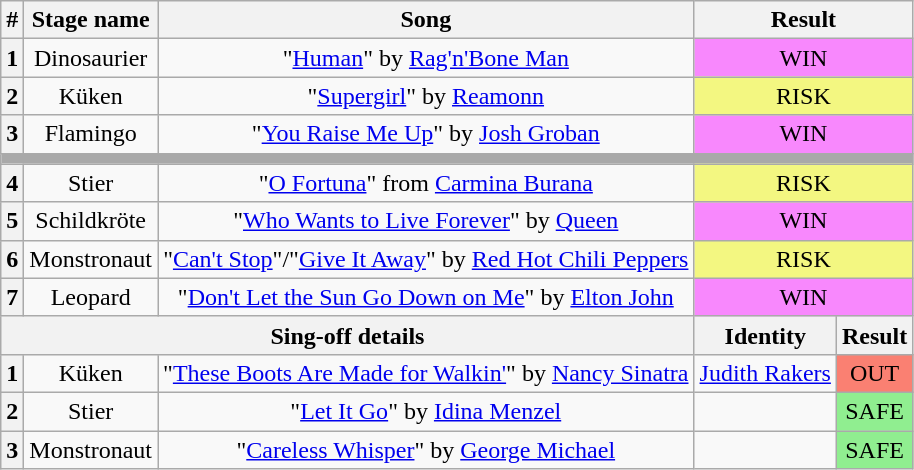<table class="wikitable plainrowheaders" style="text-align: center;">
<tr>
<th>#</th>
<th>Stage name</th>
<th>Song</th>
<th colspan=2>Result</th>
</tr>
<tr>
<th>1</th>
<td>Dinosaurier</td>
<td>"<a href='#'>Human</a>" by <a href='#'>Rag'n'Bone Man</a></td>
<td colspan=2 bgcolor="F888FD">WIN</td>
</tr>
<tr>
<th>2</th>
<td>Küken</td>
<td>"<a href='#'>Supergirl</a>" by <a href='#'>Reamonn</a></td>
<td colspan=2 bgcolor="#F3F781">RISK</td>
</tr>
<tr>
<th>3</th>
<td>Flamingo</td>
<td>"<a href='#'>You Raise Me Up</a>" by <a href='#'>Josh Groban</a></td>
<td colspan=2 bgcolor="F888FD">WIN</td>
</tr>
<tr>
<td colspan="5" style="background:darkgray"></td>
</tr>
<tr>
<th>4</th>
<td>Stier</td>
<td>"<a href='#'>O Fortuna</a>" from <a href='#'>Carmina Burana</a></td>
<td colspan=2 bgcolor="#F3F781">RISK</td>
</tr>
<tr>
<th>5</th>
<td>Schildkröte</td>
<td>"<a href='#'>Who Wants to Live Forever</a>" by <a href='#'>Queen</a></td>
<td colspan=2 bgcolor="F888FD">WIN</td>
</tr>
<tr>
<th>6</th>
<td>Monstronaut</td>
<td>"<a href='#'>Can't Stop</a>"/"<a href='#'>Give It Away</a>" by <a href='#'>Red Hot Chili Peppers</a></td>
<td colspan=2 bgcolor="#F3F781">RISK</td>
</tr>
<tr>
<th>7</th>
<td>Leopard</td>
<td>"<a href='#'>Don't Let the Sun Go Down on Me</a>" by <a href='#'>Elton John</a></td>
<td colspan=2 bgcolor="F888FD">WIN</td>
</tr>
<tr>
<th colspan="3">Sing-off details</th>
<th>Identity</th>
<th>Result</th>
</tr>
<tr>
<th>1</th>
<td>Küken</td>
<td>"<a href='#'>These Boots Are Made for Walkin'</a>" by <a href='#'>Nancy Sinatra</a></td>
<td><a href='#'>Judith Rakers</a></td>
<td bgcolor=salmon>OUT</td>
</tr>
<tr>
<th>2</th>
<td>Stier</td>
<td>"<a href='#'>Let It Go</a>" by <a href='#'>Idina Menzel</a></td>
<td></td>
<td bgcolor=lightgreen>SAFE</td>
</tr>
<tr>
<th>3</th>
<td>Monstronaut</td>
<td>"<a href='#'>Careless Whisper</a>" by <a href='#'>George Michael</a></td>
<td></td>
<td bgcolor=lightgreen>SAFE</td>
</tr>
</table>
